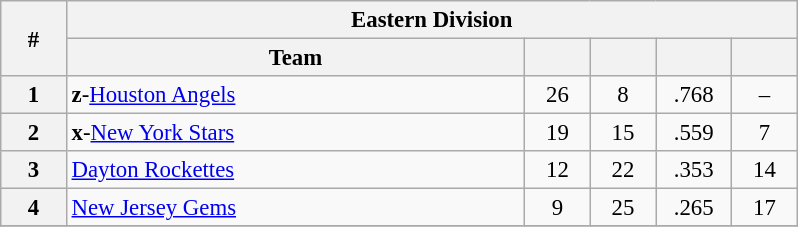<table class="wikitable" style="width:35em; font-size:95%; text-align:center">
<tr>
<th width="5%" rowspan=2>#</th>
<th colspan="5" style="text-align:center">Eastern Division</th>
</tr>
<tr>
<th width="35%">Team</th>
<th width="5%"></th>
<th width="5%"></th>
<th width="5%"></th>
<th width="5%"></th>
</tr>
<tr>
<th>1</th>
<td style="text-align:left;"><strong>z</strong>-<a href='#'>Houston Angels</a></td>
<td>26</td>
<td>8</td>
<td>.768</td>
<td>–</td>
</tr>
<tr>
<th>2</th>
<td style="text-align:left;"><strong>x</strong>-<a href='#'>New York Stars</a></td>
<td>19</td>
<td>15</td>
<td>.559</td>
<td>7</td>
</tr>
<tr>
<th>3</th>
<td style="text-align:left;"><a href='#'>Dayton Rockettes</a></td>
<td>12</td>
<td>22</td>
<td>.353</td>
<td>14</td>
</tr>
<tr>
<th>4</th>
<td style="text-align:left;"><a href='#'>New Jersey Gems</a></td>
<td>9</td>
<td>25</td>
<td>.265</td>
<td>17</td>
</tr>
<tr>
</tr>
</table>
